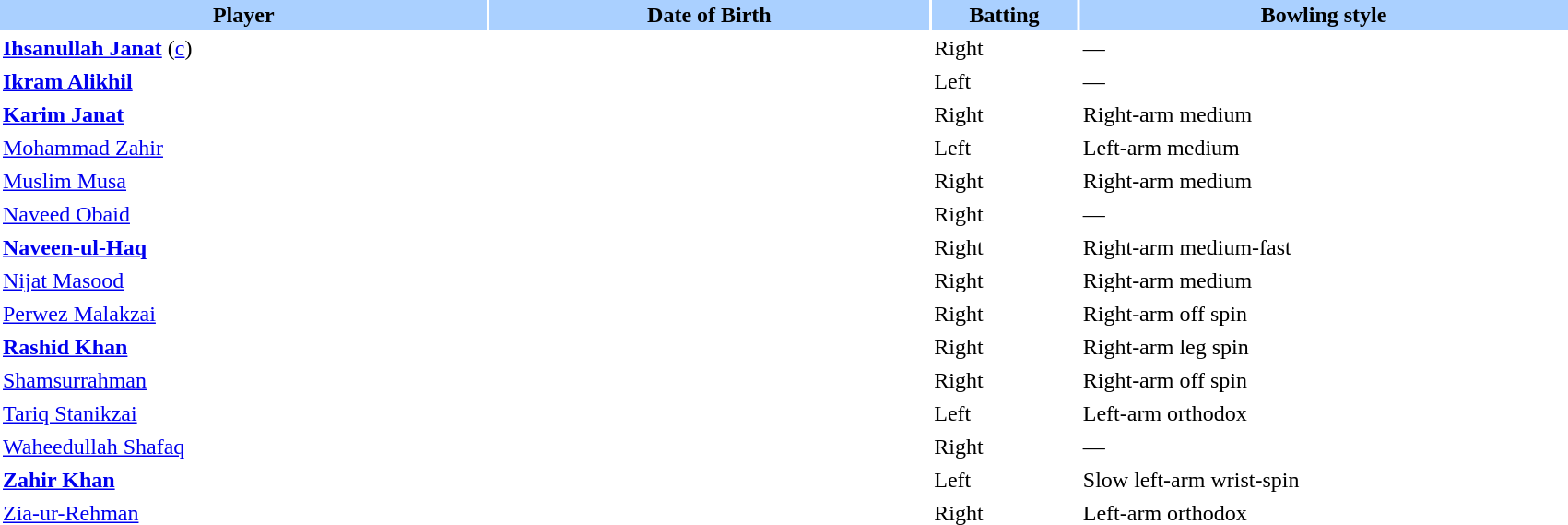<table border="0" cellspacing="2" cellpadding="2" style="width:90%;">
<tr style="background:#aad0ff;">
<th width=20%>Player</th>
<th width=18%>Date of Birth</th>
<th width=6%>Batting</th>
<th width=20%>Bowling style</th>
</tr>
<tr>
<td><strong><a href='#'>Ihsanullah Janat</a></strong> (<a href='#'>c</a>)</td>
<td></td>
<td>Right</td>
<td>—</td>
</tr>
<tr>
<td><strong><a href='#'>Ikram Alikhil</a></strong></td>
<td></td>
<td>Left</td>
<td>—</td>
</tr>
<tr>
<td><strong><a href='#'>Karim Janat</a></strong></td>
<td></td>
<td>Right</td>
<td>Right-arm medium</td>
</tr>
<tr>
<td><a href='#'>Mohammad Zahir</a></td>
<td></td>
<td>Left</td>
<td>Left-arm medium</td>
</tr>
<tr>
<td><a href='#'>Muslim Musa</a></td>
<td></td>
<td>Right</td>
<td>Right-arm medium</td>
</tr>
<tr>
<td><a href='#'>Naveed Obaid</a></td>
<td></td>
<td>Right</td>
<td>—</td>
</tr>
<tr>
<td><strong><a href='#'>Naveen-ul-Haq</a></strong></td>
<td></td>
<td>Right</td>
<td>Right-arm medium-fast</td>
</tr>
<tr>
<td><a href='#'>Nijat Masood</a></td>
<td></td>
<td>Right</td>
<td>Right-arm medium</td>
</tr>
<tr>
<td><a href='#'>Perwez Malakzai</a></td>
<td></td>
<td>Right</td>
<td>Right-arm off spin</td>
</tr>
<tr>
<td><strong><a href='#'>Rashid Khan</a></strong></td>
<td></td>
<td>Right</td>
<td>Right-arm leg spin</td>
</tr>
<tr>
<td><a href='#'>Shamsurrahman</a></td>
<td></td>
<td>Right</td>
<td>Right-arm off spin</td>
</tr>
<tr>
<td><a href='#'>Tariq Stanikzai</a></td>
<td></td>
<td>Left</td>
<td>Left-arm orthodox</td>
</tr>
<tr>
<td><a href='#'>Waheedullah Shafaq</a></td>
<td></td>
<td>Right</td>
<td>—</td>
</tr>
<tr>
<td><strong><a href='#'>Zahir Khan</a></strong></td>
<td></td>
<td>Left</td>
<td>Slow left-arm wrist-spin</td>
</tr>
<tr>
<td><a href='#'>Zia-ur-Rehman</a></td>
<td></td>
<td>Right</td>
<td>Left-arm orthodox</td>
</tr>
</table>
